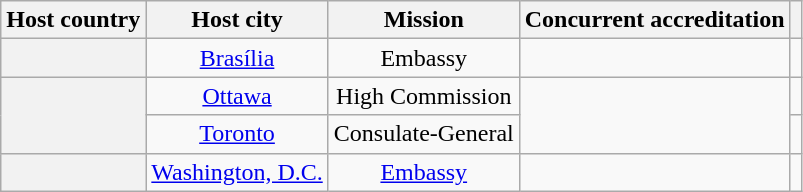<table class="wikitable plainrowheaders" style="text-align:center;">
<tr>
<th scope="col">Host country</th>
<th scope="col">Host city</th>
<th scope="col">Mission</th>
<th scope="col">Concurrent accreditation</th>
<th scope="col"></th>
</tr>
<tr>
<th scope="row"></th>
<td><a href='#'>Brasília</a></td>
<td>Embassy</td>
<td></td>
<td></td>
</tr>
<tr>
<th scope="row" rowspan="2"></th>
<td><a href='#'>Ottawa</a></td>
<td>High Commission</td>
<td rowspan="2"></td>
<td></td>
</tr>
<tr>
<td><a href='#'>Toronto</a></td>
<td>Consulate-General</td>
<td></td>
</tr>
<tr>
<th scope="row"></th>
<td><a href='#'>Washington, D.C.</a></td>
<td><a href='#'>Embassy</a></td>
<td></td>
<td></td>
</tr>
</table>
